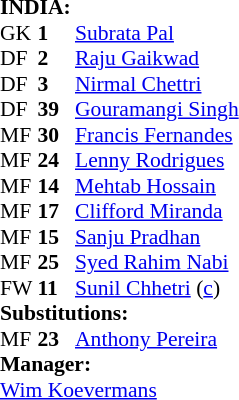<table style="font-size: 90%" cellspacing="0" cellpadding="0">
<tr>
<td colspan=4><br><strong>INDIA:</strong></td>
</tr>
<tr>
<th width="25"></th>
<th width="25"></th>
</tr>
<tr>
<td>GK</td>
<td><strong>1</strong></td>
<td><a href='#'>Subrata Pal</a></td>
<td></td>
</tr>
<tr>
<td>DF</td>
<td><strong>2</strong></td>
<td><a href='#'>Raju Gaikwad</a></td>
</tr>
<tr>
<td>DF</td>
<td><strong>3</strong></td>
<td><a href='#'>Nirmal Chettri</a></td>
<td></td>
</tr>
<tr>
<td>DF</td>
<td><strong>39</strong></td>
<td><a href='#'>Gouramangi Singh</a></td>
</tr>
<tr>
<td>MF</td>
<td><strong>30</strong></td>
<td><a href='#'>Francis Fernandes</a></td>
</tr>
<tr>
<td>MF</td>
<td><strong>24</strong></td>
<td><a href='#'>Lenny Rodrigues</a></td>
</tr>
<tr>
<td>MF</td>
<td><strong>14</strong></td>
<td><a href='#'>Mehtab Hossain</a></td>
</tr>
<tr>
<td>MF</td>
<td><strong>17</strong></td>
<td><a href='#'>Clifford Miranda</a></td>
</tr>
<tr>
<td>MF</td>
<td><strong>15</strong></td>
<td><a href='#'>Sanju Pradhan</a></td>
<td></td>
<td></td>
</tr>
<tr>
<td>MF</td>
<td><strong>25</strong></td>
<td><a href='#'>Syed Rahim Nabi</a></td>
</tr>
<tr>
<td>FW</td>
<td><strong>11</strong></td>
<td><a href='#'>Sunil Chhetri</a> (<a href='#'>c</a>)</td>
</tr>
<tr>
<td colspan=3><strong>Substitutions:</strong></td>
</tr>
<tr>
<td>MF</td>
<td><strong>23</strong></td>
<td><a href='#'>Anthony Pereira</a></td>
<td></td>
<td></td>
</tr>
<tr>
<td colspan=3><strong>Manager:</strong></td>
</tr>
<tr>
<td colspan=3> <a href='#'>Wim Koevermans</a></td>
</tr>
</table>
